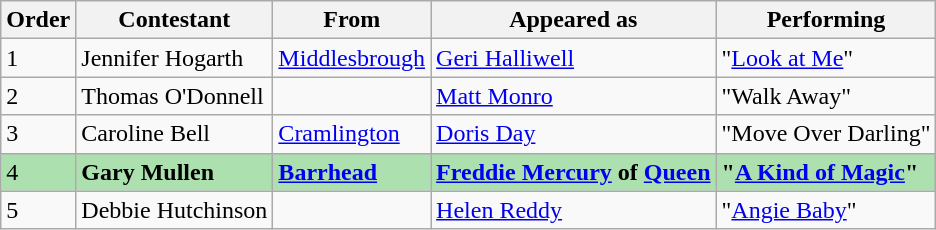<table class="wikitable">
<tr>
<th>Order</th>
<th>Contestant</th>
<th>From</th>
<th>Appeared as</th>
<th>Performing</th>
</tr>
<tr>
<td>1</td>
<td>Jennifer Hogarth</td>
<td><a href='#'>Middlesbrough</a></td>
<td><a href='#'>Geri Halliwell</a></td>
<td>"<a href='#'>Look at Me</a>"</td>
</tr>
<tr>
<td>2</td>
<td>Thomas O'Donnell</td>
<td></td>
<td><a href='#'>Matt Monro</a></td>
<td>"Walk Away"</td>
</tr>
<tr>
<td>3</td>
<td>Caroline Bell</td>
<td><a href='#'>Cramlington</a></td>
<td><a href='#'>Doris Day</a></td>
<td>"Move Over Darling"</td>
</tr>
<tr style="background:#ACE1AF;">
<td>4</td>
<td><strong>Gary Mullen</strong></td>
<td><strong><a href='#'>Barrhead</a></strong></td>
<td><strong><a href='#'>Freddie Mercury</a> of <a href='#'>Queen</a></strong></td>
<td><strong>"<a href='#'>A Kind of Magic</a>"</strong></td>
</tr>
<tr>
<td>5</td>
<td>Debbie Hutchinson</td>
<td></td>
<td><a href='#'>Helen Reddy</a></td>
<td>"<a href='#'>Angie Baby</a>"</td>
</tr>
</table>
